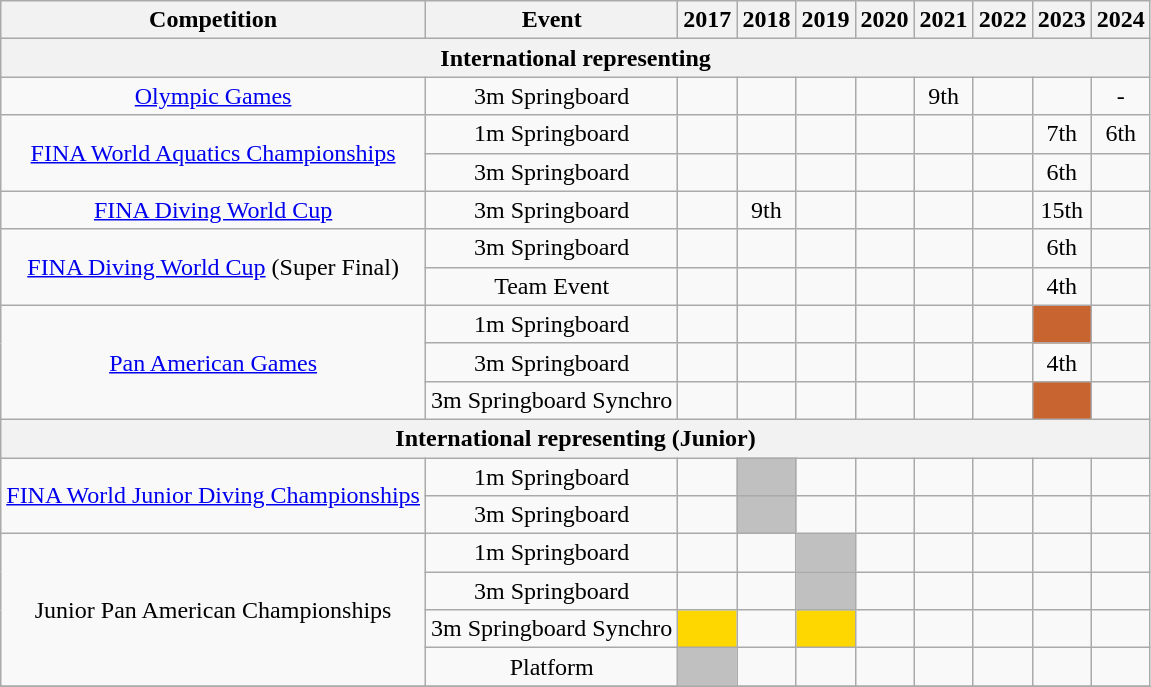<table class="wikitable" style="text-align:center;">
<tr>
<th>Competition</th>
<th>Event</th>
<th>2017</th>
<th>2018</th>
<th>2019</th>
<th>2020</th>
<th>2021</th>
<th>2022</th>
<th>2023</th>
<th>2024</th>
</tr>
<tr>
<th colspan="10">International representing </th>
</tr>
<tr>
<td rowspan="1"><a href='#'>Olympic Games</a></td>
<td>3m Springboard</td>
<td></td>
<td></td>
<td></td>
<td></td>
<td>9th</td>
<td></td>
<td></td>
<td>-</td>
</tr>
<tr>
<td rowspan="2"><a href='#'>FINA World Aquatics Championships</a></td>
<td>1m Springboard</td>
<td></td>
<td></td>
<td></td>
<td></td>
<td></td>
<td></td>
<td>7th</td>
<td>6th</td>
</tr>
<tr>
<td>3m Springboard</td>
<td></td>
<td></td>
<td></td>
<td></td>
<td></td>
<td></td>
<td>6th</td>
<td></td>
</tr>
<tr>
<td rowspan="1"><a href='#'>FINA Diving World Cup</a></td>
<td>3m Springboard</td>
<td></td>
<td>9th</td>
<td></td>
<td></td>
<td></td>
<td></td>
<td>15th</td>
<td></td>
</tr>
<tr>
<td rowspan="2"><a href='#'>FINA Diving World Cup</a> (Super Final)</td>
<td>3m Springboard</td>
<td></td>
<td></td>
<td></td>
<td></td>
<td></td>
<td></td>
<td>6th</td>
<td></td>
</tr>
<tr>
<td>Team Event</td>
<td></td>
<td></td>
<td></td>
<td></td>
<td></td>
<td></td>
<td>4th</td>
<td></td>
</tr>
<tr>
<td rowspan="3"><a href='#'> Pan American Games</a></td>
<td>1m Springboard</td>
<td></td>
<td></td>
<td></td>
<td></td>
<td></td>
<td></td>
<td bgcolor=#c86430></td>
<td></td>
</tr>
<tr>
<td>3m Springboard</td>
<td></td>
<td></td>
<td></td>
<td></td>
<td></td>
<td></td>
<td>4th</td>
<td></td>
</tr>
<tr>
<td>3m Springboard Synchro</td>
<td></td>
<td></td>
<td></td>
<td></td>
<td></td>
<td></td>
<td bgcolor=#c86430></td>
<td></td>
</tr>
<tr>
<th colspan="10">International representing  (Junior)</th>
</tr>
<tr>
<td rowspan="2"><a href='#'>FINA World Junior Diving Championships</a></td>
<td>1m Springboard</td>
<td></td>
<td bgcolor=silver></td>
<td></td>
<td></td>
<td></td>
<td></td>
<td></td>
<td></td>
</tr>
<tr>
<td>3m Springboard</td>
<td></td>
<td bgcolor=silver></td>
<td></td>
<td></td>
<td></td>
<td></td>
<td></td>
<td></td>
</tr>
<tr>
<td rowspan="4">Junior Pan American Championships</td>
<td>1m Springboard</td>
<td></td>
<td></td>
<td bgcolor=silver></td>
<td></td>
<td></td>
<td></td>
<td></td>
<td></td>
</tr>
<tr>
<td>3m Springboard</td>
<td></td>
<td></td>
<td bgcolor=silver></td>
<td></td>
<td></td>
<td></td>
<td></td>
<td></td>
</tr>
<tr>
<td>3m Springboard Synchro</td>
<td bgcolor=gold></td>
<td></td>
<td bgcolor=gold></td>
<td></td>
<td></td>
<td></td>
<td></td>
<td></td>
</tr>
<tr>
<td>Platform</td>
<td bgcolor=silver></td>
<td></td>
<td></td>
<td></td>
<td></td>
<td></td>
<td></td>
<td></td>
</tr>
<tr>
</tr>
</table>
